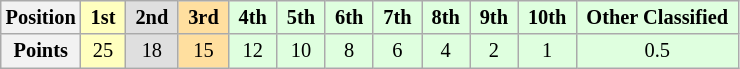<table class="wikitable" style="font-size:85%; text-align:center">
<tr>
<th>Position</th>
<td style="background:#ffffbf;"> <strong>1st</strong> </td>
<td style="background:#dfdfdf;"> <strong>2nd</strong> </td>
<td style="background:#ffdf9f;"> <strong>3rd</strong> </td>
<td style="background:#dfffdf;"> <strong>4th</strong> </td>
<td style="background:#dfffdf;"> <strong>5th</strong> </td>
<td style="background:#dfffdf;"> <strong>6th</strong> </td>
<td style="background:#dfffdf;"> <strong>7th</strong> </td>
<td style="background:#dfffdf;"> <strong>8th</strong> </td>
<td style="background:#dfffdf;"> <strong>9th</strong> </td>
<td style="background:#dfffdf;"> <strong>10th</strong> </td>
<td style="background:#dfffdf;"> <strong>Other Classified</strong> </td>
</tr>
<tr>
<th>Points</th>
<td style="background:#ffffbf;">25</td>
<td style="background:#dfdfdf;">18</td>
<td style="background:#ffdf9f;">15</td>
<td style="background:#dfffdf;">12</td>
<td style="background:#dfffdf;">10</td>
<td style="background:#dfffdf;">8</td>
<td style="background:#dfffdf;">6</td>
<td style="background:#dfffdf;">4</td>
<td style="background:#dfffdf;">2</td>
<td style="background:#dfffdf;">1</td>
<td style="background:#dfffdf;">0.5</td>
</tr>
</table>
